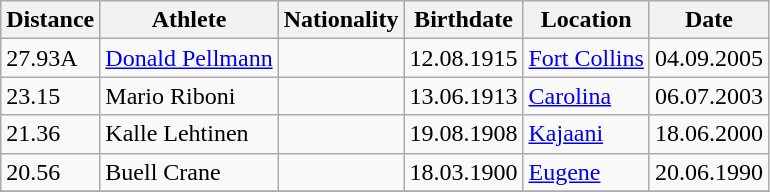<table class="wikitable">
<tr>
<th>Distance</th>
<th>Athlete</th>
<th>Nationality</th>
<th>Birthdate</th>
<th>Location</th>
<th>Date</th>
</tr>
<tr>
<td>27.93A</td>
<td><a href='#'>Donald Pellmann</a></td>
<td></td>
<td>12.08.1915</td>
<td><a href='#'>Fort Collins</a></td>
<td>04.09.2005</td>
</tr>
<tr>
<td>23.15</td>
<td>Mario Riboni</td>
<td></td>
<td>13.06.1913</td>
<td><a href='#'>Carolina</a></td>
<td>06.07.2003</td>
</tr>
<tr>
<td>21.36</td>
<td>Kalle Lehtinen</td>
<td></td>
<td>19.08.1908</td>
<td><a href='#'>Kajaani</a></td>
<td>18.06.2000</td>
</tr>
<tr>
<td>20.56</td>
<td>Buell Crane</td>
<td></td>
<td>18.03.1900</td>
<td><a href='#'>Eugene</a></td>
<td>20.06.1990</td>
</tr>
<tr>
</tr>
</table>
